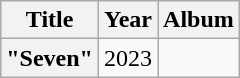<table class="wikitable plainrowheaders" style="text-align:center">
<tr>
<th scope="col">Title</th>
<th scope="col">Year</th>
<th scope="col">Album</th>
</tr>
<tr>
<th scope="row">"Seven"</th>
<td>2023</td>
<td></td>
</tr>
</table>
